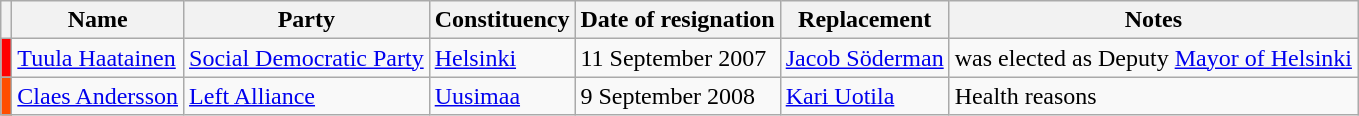<table class="wikitable">
<tr>
<th></th>
<th>Name</th>
<th>Party</th>
<th>Constituency</th>
<th>Date of resignation</th>
<th>Replacement</th>
<th>Notes</th>
</tr>
<tr>
<td bgcolor="red"></td>
<td><a href='#'>Tuula Haatainen</a></td>
<td><a href='#'>Social Democratic Party</a></td>
<td><a href='#'>Helsinki</a></td>
<td>11 September 2007</td>
<td><a href='#'>Jacob Söderman</a></td>
<td>was elected  as Deputy <a href='#'>Mayor of Helsinki</a></td>
</tr>
<tr>
<td bgcolor="#FF4D00"></td>
<td><a href='#'>Claes Andersson</a></td>
<td><a href='#'>Left Alliance</a></td>
<td><a href='#'>Uusimaa</a></td>
<td>9 September 2008</td>
<td><a href='#'>Kari Uotila</a></td>
<td>Health reasons</td>
</tr>
</table>
